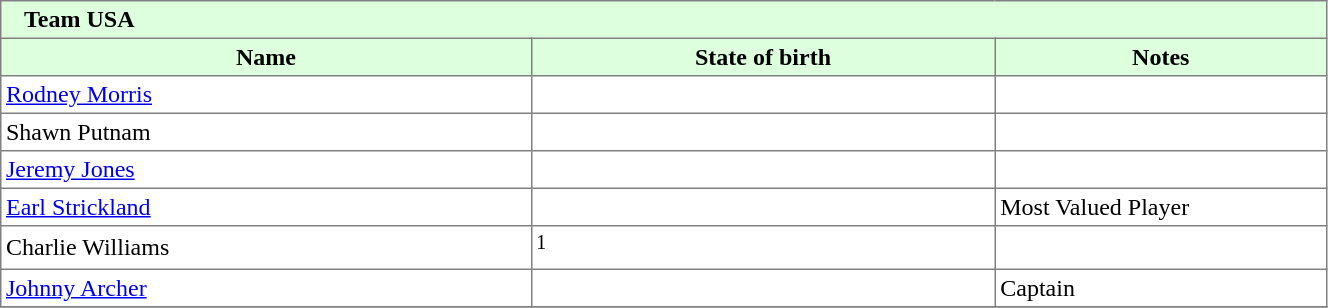<table border="1" cellpadding="3" width="70%" style="border-collapse: collapse;">
<tr bgcolor="#ddffdd">
<td colspan=3>   <strong>Team USA</strong></td>
</tr>
<tr bgcolor="#ddffdd">
<th width=40%>Name</th>
<th width=35%>State of birth</th>
<th width=25%>Notes</th>
</tr>
<tr>
<td><a href='#'>Rodney Morris</a></td>
<td></td>
<td></td>
</tr>
<tr>
<td>Shawn Putnam</td>
<td></td>
<td></td>
</tr>
<tr>
<td><a href='#'>Jeremy Jones</a></td>
<td></td>
<td></td>
</tr>
<tr>
<td><a href='#'>Earl Strickland</a></td>
<td></td>
<td>Most Valued Player</td>
</tr>
<tr>
<td>Charlie Williams</td>
<td><sup>1</sup></td>
<td></td>
</tr>
<tr>
<td><a href='#'>Johnny Archer</a></td>
<td></td>
<td>Captain</td>
</tr>
<tr>
</tr>
</table>
